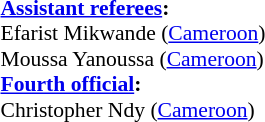<table width=100% style="font-size: 90%">
<tr>
<td><br><strong><a href='#'>Assistant referees</a>:</strong>
<br>Efarist Mikwande (<a href='#'>Cameroon</a>)
<br>Moussa Yanoussa (<a href='#'>Cameroon</a>)
<br><strong><a href='#'>Fourth official</a>:</strong>
<br>Christopher Ndy (<a href='#'>Cameroon</a>)</td>
</tr>
</table>
